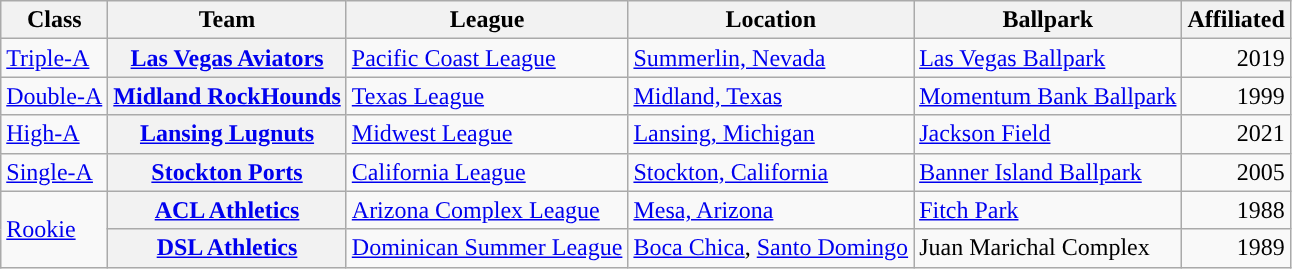<table class="wikitable plainrowheaders sortable">
<tr>
<th scope="col">Class</th>
<th scope="col">Team</th>
<th scope="col">League</th>
<th scope="col">Location</th>
<th scope="col">Ballpark</th>
<th scope="col">Affiliated</th>
</tr>
<tr>
<td><a href='#'>Triple-A</a></td>
<th scope="row"><a href='#'>Las Vegas Aviators</a></th>
<td><a href='#'>Pacific Coast League</a></td>
<td><a href='#'>Summerlin, Nevada</a></td>
<td><a href='#'>Las Vegas Ballpark</a></td>
<td align="right">2019</td>
</tr>
<tr>
<td><a href='#'>Double-A</a></td>
<th scope="row"><a href='#'>Midland RockHounds</a></th>
<td><a href='#'>Texas League</a></td>
<td><a href='#'>Midland, Texas</a></td>
<td><a href='#'>Momentum Bank Ballpark</a></td>
<td align="right">1999</td>
</tr>
<tr>
<td><a href='#'>High-A</a></td>
<th scope="row"><a href='#'>Lansing Lugnuts</a></th>
<td><a href='#'>Midwest League</a></td>
<td><a href='#'>Lansing, Michigan</a></td>
<td><a href='#'>Jackson Field</a></td>
<td align="right">2021</td>
</tr>
<tr>
<td><a href='#'>Single-A</a></td>
<th scope="row"><a href='#'>Stockton Ports</a></th>
<td><a href='#'>California League</a></td>
<td><a href='#'>Stockton, California</a></td>
<td><a href='#'>Banner Island Ballpark</a></td>
<td align="right">2005</td>
</tr>
<tr>
<td rowspan=2><a href='#'>Rookie</a></td>
<th scope="row"><a href='#'>ACL Athletics</a></th>
<td><a href='#'>Arizona Complex League</a></td>
<td><a href='#'>Mesa, Arizona</a></td>
<td><a href='#'>Fitch Park</a></td>
<td align="right">1988</td>
</tr>
<tr>
<th scope="row"><a href='#'>DSL Athletics</a></th>
<td><a href='#'>Dominican Summer League</a></td>
<td><a href='#'>Boca Chica</a>, <a href='#'>Santo Domingo</a></td>
<td>Juan Marichal Complex</td>
<td align="right">1989</td>
</tr>
</table>
